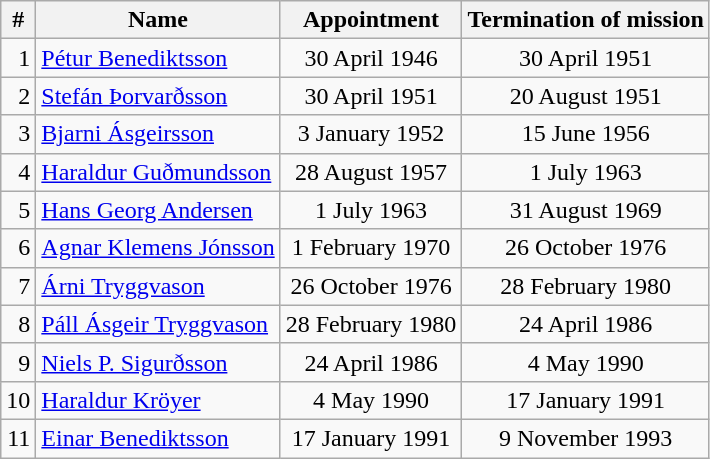<table class="wikitable">
<tr>
<th>#</th>
<th>Name</th>
<th>Appointment</th>
<th>Termination of mission</th>
</tr>
<tr>
<td style="text-align: right;">1</td>
<td><a href='#'>Pétur Benediktsson</a></td>
<td style="text-align: center;">30 April 1946</td>
<td style="text-align: center;">30 April 1951</td>
</tr>
<tr>
<td style="text-align: right;">2</td>
<td><a href='#'>Stefán Þorvarðsson</a></td>
<td style="text-align: center;">30 April 1951</td>
<td style="text-align: center;">20 August 1951</td>
</tr>
<tr>
<td style="text-align: right;">3</td>
<td><a href='#'>Bjarni Ásgeirsson</a></td>
<td style="text-align: center;">3 January 1952</td>
<td style="text-align: center;">15 June 1956</td>
</tr>
<tr>
<td style="text-align: right;">4</td>
<td><a href='#'>Haraldur Guðmundsson</a></td>
<td style="text-align: center;">28 August 1957</td>
<td style="text-align: center;">1 July 1963</td>
</tr>
<tr>
<td style="text-align: right;">5</td>
<td><a href='#'>Hans Georg Andersen</a></td>
<td style="text-align: center;">1 July 1963</td>
<td style="text-align: center;">31 August 1969</td>
</tr>
<tr>
<td style="text-align: right;">6</td>
<td><a href='#'>Agnar Klemens Jónsson</a></td>
<td style="text-align: center;">1 February 1970</td>
<td style="text-align: center;">26 October 1976</td>
</tr>
<tr>
<td style="text-align: right;">7</td>
<td><a href='#'>Árni Tryggvason</a></td>
<td style="text-align: center;">26 October 1976</td>
<td style="text-align: center;">28 February 1980</td>
</tr>
<tr>
<td style="text-align: right;">8</td>
<td><a href='#'>Páll Ásgeir Tryggvason</a></td>
<td style="text-align: center;">28 February 1980</td>
<td style="text-align: center;">24 April 1986</td>
</tr>
<tr>
<td style="text-align: right;">9</td>
<td><a href='#'>Niels P. Sigurðsson</a></td>
<td style="text-align: center;">24 April 1986</td>
<td style="text-align: center;">4 May 1990</td>
</tr>
<tr>
<td style="text-align: right;">10</td>
<td><a href='#'>Haraldur Kröyer</a></td>
<td style="text-align: center;">4 May 1990</td>
<td style="text-align: center;">17 January 1991</td>
</tr>
<tr>
<td style="text-align: right;">11</td>
<td><a href='#'>Einar Benediktsson</a></td>
<td style="text-align: center;">17 January 1991</td>
<td style="text-align: center;">9 November 1993</td>
</tr>
</table>
